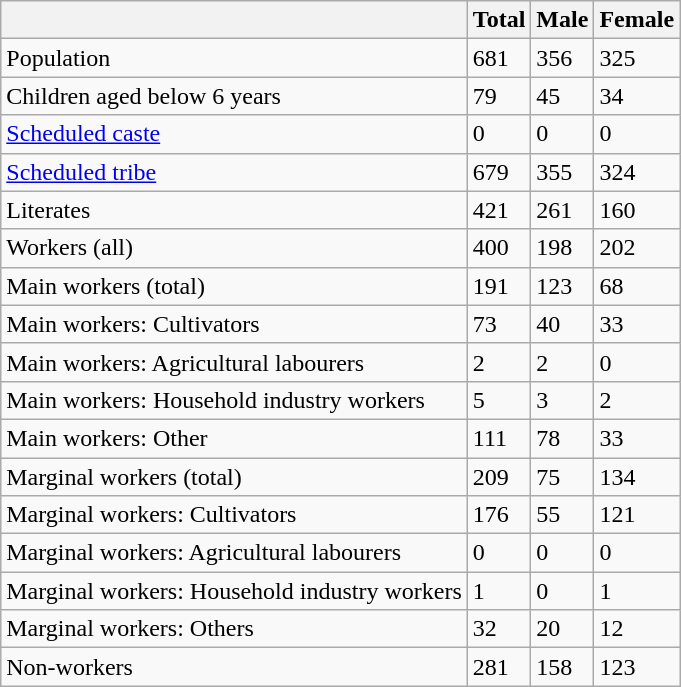<table class="wikitable sortable">
<tr>
<th></th>
<th>Total</th>
<th>Male</th>
<th>Female</th>
</tr>
<tr>
<td>Population</td>
<td>681</td>
<td>356</td>
<td>325</td>
</tr>
<tr>
<td>Children aged below 6 years</td>
<td>79</td>
<td>45</td>
<td>34</td>
</tr>
<tr>
<td><a href='#'>Scheduled caste</a></td>
<td>0</td>
<td>0</td>
<td>0</td>
</tr>
<tr>
<td><a href='#'>Scheduled tribe</a></td>
<td>679</td>
<td>355</td>
<td>324</td>
</tr>
<tr>
<td>Literates</td>
<td>421</td>
<td>261</td>
<td>160</td>
</tr>
<tr>
<td>Workers (all)</td>
<td>400</td>
<td>198</td>
<td>202</td>
</tr>
<tr>
<td>Main workers (total)</td>
<td>191</td>
<td>123</td>
<td>68</td>
</tr>
<tr>
<td>Main workers: Cultivators</td>
<td>73</td>
<td>40</td>
<td>33</td>
</tr>
<tr>
<td>Main workers: Agricultural labourers</td>
<td>2</td>
<td>2</td>
<td>0</td>
</tr>
<tr>
<td>Main workers: Household industry workers</td>
<td>5</td>
<td>3</td>
<td>2</td>
</tr>
<tr>
<td>Main workers: Other</td>
<td>111</td>
<td>78</td>
<td>33</td>
</tr>
<tr>
<td>Marginal workers (total)</td>
<td>209</td>
<td>75</td>
<td>134</td>
</tr>
<tr>
<td>Marginal workers: Cultivators</td>
<td>176</td>
<td>55</td>
<td>121</td>
</tr>
<tr>
<td>Marginal workers: Agricultural labourers</td>
<td>0</td>
<td>0</td>
<td>0</td>
</tr>
<tr>
<td>Marginal workers: Household industry workers</td>
<td>1</td>
<td>0</td>
<td>1</td>
</tr>
<tr>
<td>Marginal workers: Others</td>
<td>32</td>
<td>20</td>
<td>12</td>
</tr>
<tr>
<td>Non-workers</td>
<td>281</td>
<td>158</td>
<td>123</td>
</tr>
</table>
